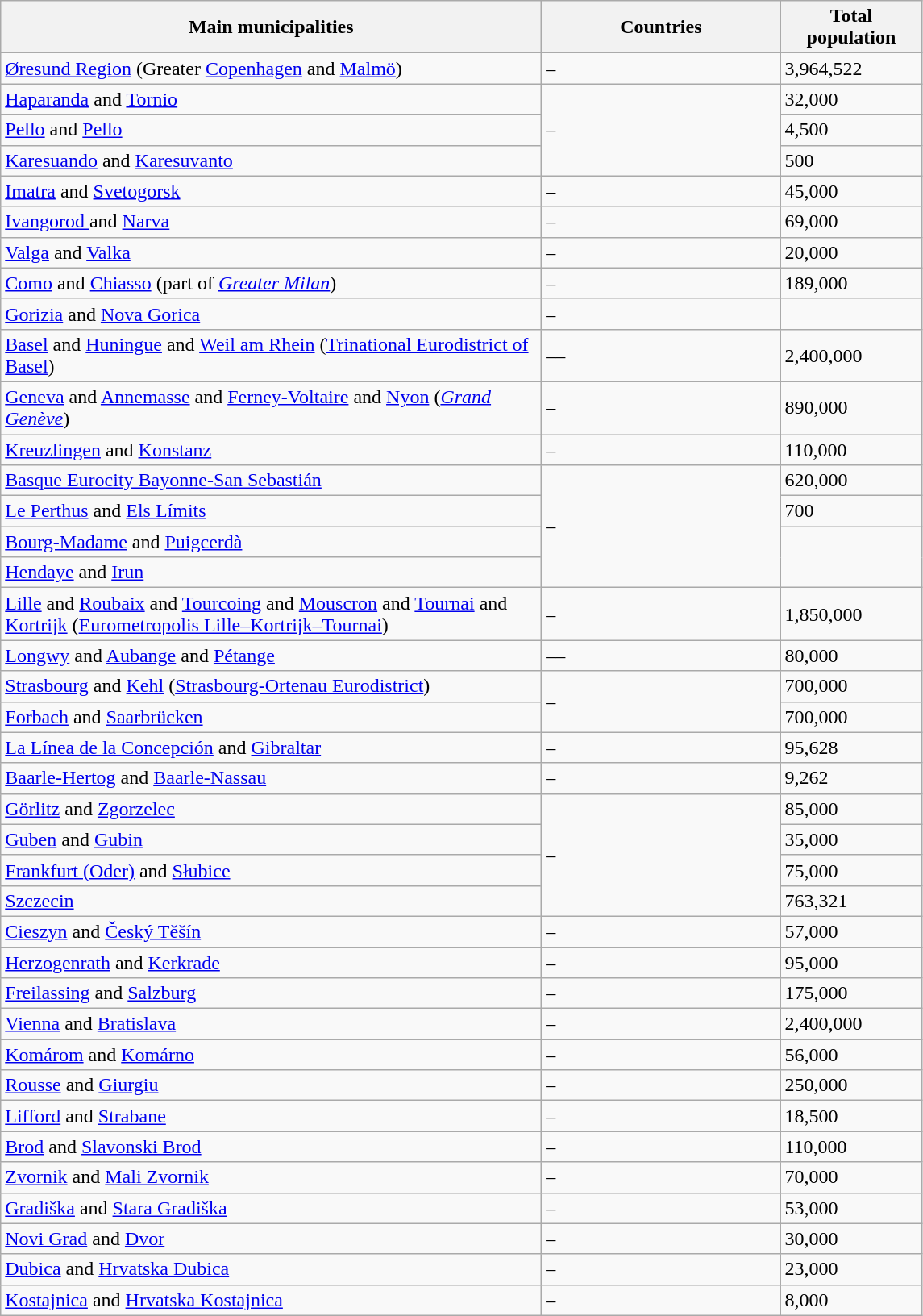<table class="wikitable sortable">
<tr>
<th width=440px>Main municipalities</th>
<th width=190px>Countries</th>
<th width=110px>Total population</th>
</tr>
<tr>
<td><a href='#'>Øresund Region</a> (Greater <a href='#'>Copenhagen</a> and <a href='#'>Malmö</a>)</td>
<td>–</td>
<td>3,964,522</td>
</tr>
<tr>
<td><a href='#'>Haparanda</a> and <a href='#'>Tornio</a></td>
<td rowspan="3">–</td>
<td>32,000</td>
</tr>
<tr>
<td><a href='#'>Pello</a> and <a href='#'>Pello</a></td>
<td>4,500</td>
</tr>
<tr>
<td><a href='#'>Karesuando</a> and <a href='#'>Karesuvanto</a></td>
<td>500</td>
</tr>
<tr>
<td><a href='#'>Imatra</a> and <a href='#'>Svetogorsk</a></td>
<td>–</td>
<td>45,000</td>
</tr>
<tr>
<td><a href='#'>Ivangorod </a> and <a href='#'>Narva</a></td>
<td>–</td>
<td>69,000</td>
</tr>
<tr>
<td><a href='#'>Valga</a> and <a href='#'>Valka</a></td>
<td>–</td>
<td>20,000</td>
</tr>
<tr>
<td><a href='#'>Como</a> and <a href='#'>Chiasso</a> (part of <em><a href='#'>Greater Milan</a></em>)</td>
<td>–</td>
<td>189,000</td>
</tr>
<tr>
<td><a href='#'>Gorizia</a> and <a href='#'>Nova Gorica</a></td>
<td>–</td>
<td></td>
</tr>
<tr>
<td><a href='#'>Basel</a> and <a href='#'>Huningue</a> and <a href='#'>Weil am Rhein</a> (<a href='#'>Trinational Eurodistrict of Basel</a>)</td>
<td>––</td>
<td>2,400,000</td>
</tr>
<tr>
<td><a href='#'>Geneva</a> and <a href='#'>Annemasse</a> and <a href='#'>Ferney-Voltaire</a> and <a href='#'>Nyon</a> (<em><a href='#'>Grand Genève</a></em>)</td>
<td>–</td>
<td>890,000</td>
</tr>
<tr>
<td><a href='#'>Kreuzlingen</a> and <a href='#'>Konstanz</a></td>
<td>–</td>
<td>110,000</td>
</tr>
<tr>
<td><a href='#'>Basque Eurocity Bayonne-San Sebastián</a></td>
<td rowspan="4">–</td>
<td>620,000</td>
</tr>
<tr>
<td><a href='#'>Le Perthus</a> and <a href='#'>Els Límits</a></td>
<td>700</td>
</tr>
<tr>
<td><a href='#'>Bourg-Madame</a> and <a href='#'>Puigcerdà</a></td>
<td rowspan="2"></td>
</tr>
<tr>
<td><a href='#'>Hendaye</a> and <a href='#'>Irun</a></td>
</tr>
<tr>
<td><a href='#'>Lille</a> and <a href='#'>Roubaix</a> and <a href='#'>Tourcoing</a> and <a href='#'>Mouscron</a> and <a href='#'>Tournai</a> and <a href='#'>Kortrijk</a> (<a href='#'>Eurometropolis Lille–Kortrijk–Tournai</a>)</td>
<td>–</td>
<td>1,850,000</td>
</tr>
<tr>
<td><a href='#'>Longwy</a> and <a href='#'>Aubange</a> and <a href='#'>Pétange</a></td>
<td>––</td>
<td>80,000</td>
</tr>
<tr>
<td><a href='#'>Strasbourg</a> and <a href='#'>Kehl</a> (<a href='#'>Strasbourg-Ortenau Eurodistrict</a>)</td>
<td rowspan="2">–</td>
<td>700,000</td>
</tr>
<tr>
<td><a href='#'>Forbach</a> and <a href='#'>Saarbrücken</a></td>
<td>700,000</td>
</tr>
<tr>
<td><a href='#'>La Línea de la Concepción</a> and <a href='#'>Gibraltar</a></td>
<td>–</td>
<td>95,628</td>
</tr>
<tr>
<td><a href='#'>Baarle-Hertog</a> and <a href='#'>Baarle-Nassau</a></td>
<td>–</td>
<td>9,262</td>
</tr>
<tr>
<td><a href='#'>Görlitz</a> and <a href='#'>Zgorzelec</a></td>
<td rowspan="4">–</td>
<td>85,000</td>
</tr>
<tr>
<td><a href='#'>Guben</a> and <a href='#'>Gubin</a></td>
<td>35,000</td>
</tr>
<tr>
<td><a href='#'>Frankfurt (Oder)</a> and <a href='#'>Słubice</a></td>
<td>75,000</td>
</tr>
<tr>
<td><a href='#'>Szczecin</a></td>
<td>763,321</td>
</tr>
<tr>
<td><a href='#'>Cieszyn</a> and <a href='#'>Český Těšín</a></td>
<td>–</td>
<td>57,000</td>
</tr>
<tr>
<td><a href='#'>Herzogenrath</a> and <a href='#'>Kerkrade</a></td>
<td>–</td>
<td>95,000</td>
</tr>
<tr>
<td><a href='#'>Freilassing</a> and <a href='#'>Salzburg</a></td>
<td>–</td>
<td>175,000</td>
</tr>
<tr>
<td><a href='#'>Vienna</a> and <a href='#'>Bratislava</a></td>
<td>–</td>
<td>2,400,000</td>
</tr>
<tr>
<td><a href='#'>Komárom</a> and <a href='#'>Komárno</a></td>
<td>–</td>
<td>56,000</td>
</tr>
<tr>
<td><a href='#'>Rousse</a> and <a href='#'>Giurgiu</a></td>
<td>–</td>
<td>250,000</td>
</tr>
<tr>
<td><a href='#'>Lifford</a> and <a href='#'>Strabane</a></td>
<td>–</td>
<td>18,500</td>
</tr>
<tr>
<td><a href='#'>Brod</a> and <a href='#'>Slavonski Brod</a></td>
<td>–</td>
<td>110,000</td>
</tr>
<tr>
<td><a href='#'>Zvornik</a> and <a href='#'>Mali Zvornik</a></td>
<td>–</td>
<td>70,000</td>
</tr>
<tr>
<td><a href='#'>Gradiška</a> and <a href='#'>Stara Gradiška</a></td>
<td>–</td>
<td>53,000</td>
</tr>
<tr>
<td><a href='#'>Novi Grad</a> and <a href='#'>Dvor</a></td>
<td>–</td>
<td>30,000</td>
</tr>
<tr>
<td><a href='#'>Dubica</a> and <a href='#'>Hrvatska Dubica</a></td>
<td>–</td>
<td>23,000</td>
</tr>
<tr>
<td><a href='#'>Kostajnica</a> and <a href='#'>Hrvatska Kostajnica</a></td>
<td>–</td>
<td>8,000</td>
</tr>
</table>
